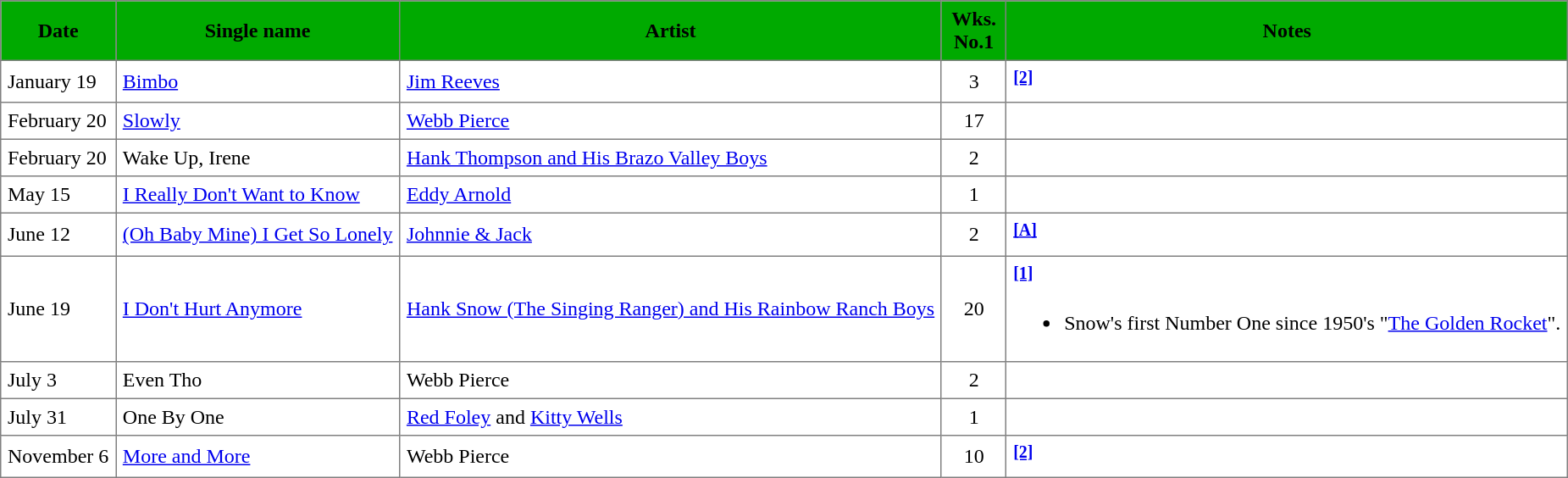<table border="1" cellpadding="5" cellspacing="1" style="border-collapse: collapse">
<tr style="background:#00AA00">
<th>Date</th>
<th>Single name</th>
<th>Artist</th>
<th width="40">Wks. No.1</th>
<th>Notes</th>
</tr>
<tr>
<td>January 19</td>
<td><a href='#'>Bimbo</a></td>
<td><a href='#'>Jim Reeves</a></td>
<td align="center">3</td>
<td><sup><a href='#'><strong>[2]</strong></a></sup></td>
</tr>
<tr>
<td>February 20</td>
<td><a href='#'>Slowly</a></td>
<td><a href='#'>Webb Pierce</a></td>
<td align="center">17</td>
<td></td>
</tr>
<tr>
<td>February 20</td>
<td>Wake Up, Irene</td>
<td><a href='#'>Hank Thompson and His Brazo Valley Boys</a></td>
<td align="center">2</td>
<td></td>
</tr>
<tr>
<td>May 15</td>
<td><a href='#'>I Really Don't Want to Know</a></td>
<td><a href='#'>Eddy Arnold</a></td>
<td align="center">1</td>
<td></td>
</tr>
<tr>
<td>June 12</td>
<td><a href='#'>(Oh Baby Mine) I Get So Lonely</a></td>
<td><a href='#'>Johnnie & Jack</a></td>
<td align="center">2</td>
<td><sup><a href='#'><strong>[A]</strong></a></sup></td>
</tr>
<tr>
<td>June 19</td>
<td><a href='#'>I Don't Hurt Anymore</a></td>
<td><a href='#'>Hank Snow (The Singing Ranger) and His Rainbow Ranch Boys</a></td>
<td align="center">20</td>
<td><sup><a href='#'><strong>[1]</strong></a></sup><br><ul><li>Snow's first Number One since 1950's "<a href='#'>The Golden Rocket</a>".</li></ul></td>
</tr>
<tr>
<td>July 3</td>
<td>Even Tho</td>
<td>Webb Pierce</td>
<td align="center">2</td>
<td></td>
</tr>
<tr>
<td>July 31</td>
<td>One By One</td>
<td><a href='#'>Red Foley</a> and <a href='#'>Kitty Wells</a></td>
<td align="center">1</td>
<td></td>
</tr>
<tr>
<td>November 6</td>
<td><a href='#'>More and More</a></td>
<td>Webb Pierce</td>
<td align="center">10</td>
<td><sup><a href='#'><strong>[2]</strong></a></sup></td>
</tr>
</table>
